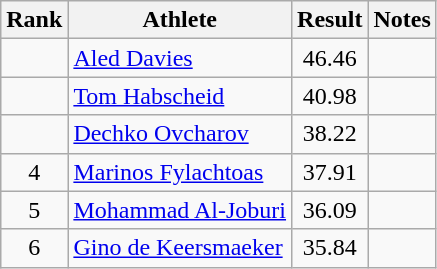<table class="wikitable sortable" style="text-align:center">
<tr>
<th>Rank</th>
<th>Athlete</th>
<th>Result</th>
<th>Notes</th>
</tr>
<tr>
<td></td>
<td style="text-align:left"><a href='#'>Aled Davies</a><br></td>
<td>46.46</td>
<td></td>
</tr>
<tr>
<td></td>
<td style="text-align:left"><a href='#'>Tom Habscheid</a><br></td>
<td>40.98</td>
<td></td>
</tr>
<tr>
<td></td>
<td style="text-align:left"><a href='#'>Dechko Ovcharov</a><br></td>
<td>38.22</td>
<td></td>
</tr>
<tr>
<td>4</td>
<td style="text-align:left"><a href='#'>Marinos Fylachtoas</a><br></td>
<td>37.91</td>
<td></td>
</tr>
<tr>
<td>5</td>
<td style="text-align:left"><a href='#'>Mohammad Al-Joburi</a><br></td>
<td>36.09</td>
<td></td>
</tr>
<tr>
<td>6</td>
<td style="text-align:left"><a href='#'>Gino de Keersmaeker</a><br></td>
<td>35.84</td>
<td></td>
</tr>
</table>
